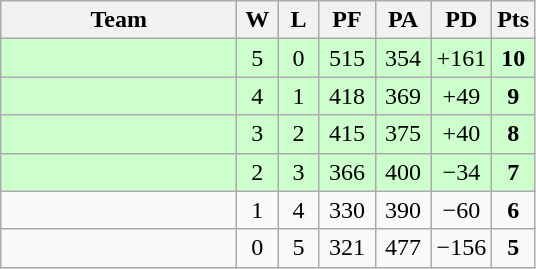<table class="wikitable" style="text-align:center;">
<tr>
<th width=150>Team</th>
<th width=20>W</th>
<th width=20>L</th>
<th width=30>PF</th>
<th width=30>PA</th>
<th width=30>PD</th>
<th width=20>Pts</th>
</tr>
<tr bgcolor="#ccffcc">
<td align="left"></td>
<td>5</td>
<td>0</td>
<td>515</td>
<td>354</td>
<td>+161</td>
<td><strong>10</strong></td>
</tr>
<tr bgcolor="#ccffcc">
<td align="left"></td>
<td>4</td>
<td>1</td>
<td>418</td>
<td>369</td>
<td>+49</td>
<td><strong>9</strong></td>
</tr>
<tr bgcolor="#ccffcc">
<td align="left"></td>
<td>3</td>
<td>2</td>
<td>415</td>
<td>375</td>
<td>+40</td>
<td><strong>8</strong></td>
</tr>
<tr bgcolor="#ccffcc">
<td align="left"></td>
<td>2</td>
<td>3</td>
<td>366</td>
<td>400</td>
<td>−34</td>
<td><strong>7</strong></td>
</tr>
<tr>
<td align="left"></td>
<td>1</td>
<td>4</td>
<td>330</td>
<td>390</td>
<td>−60</td>
<td><strong>6</strong></td>
</tr>
<tr>
<td align="left"></td>
<td>0</td>
<td>5</td>
<td>321</td>
<td>477</td>
<td>−156</td>
<td><strong>5</strong></td>
</tr>
</table>
